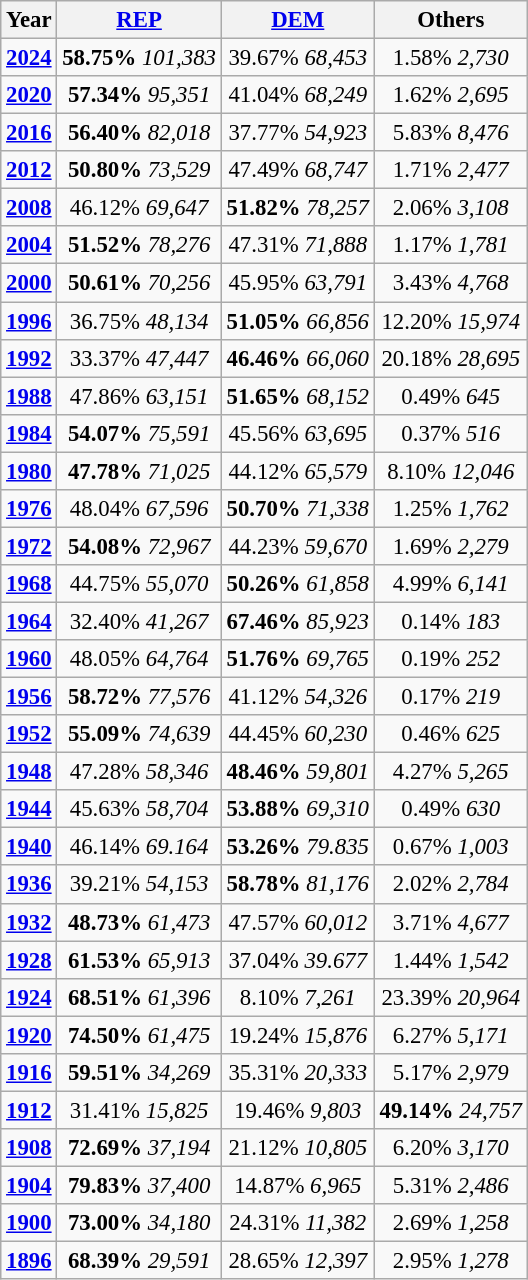<table class="wikitable sortable mw-collapsible mw-collapsed" style="font-size:95%;">
<tr>
<th>Year</th>
<th><a href='#'>REP</a></th>
<th><a href='#'>DEM</a></th>
<th>Others</th>
</tr>
<tr>
<td align="center" ><strong><a href='#'>2024</a></strong></td>
<td align="center" ><strong>58.75%</strong> <em>101,383</em></td>
<td align="center" >39.67% <em>68,453</em></td>
<td align="center" >1.58% <em>2,730</em></td>
</tr>
<tr>
<td align="center" ><strong><a href='#'>2020</a></strong></td>
<td align="center" ><strong>57.34%</strong> <em>95,351</em></td>
<td align="center" >41.04% <em>68,249</em></td>
<td align="center" >1.62% <em>2,695</em></td>
</tr>
<tr>
<td align="center" ><strong><a href='#'>2016</a></strong></td>
<td align="center" ><strong>56.40%</strong> <em>82,018</em></td>
<td align="center" >37.77% <em>54,923</em></td>
<td align="center" >5.83% <em>8,476</em></td>
</tr>
<tr>
<td align="center" ><strong><a href='#'>2012</a></strong></td>
<td align="center" ><strong>50.80%</strong> <em>73,529</em></td>
<td align="center" >47.49% <em>68,747</em></td>
<td align="center" >1.71% <em>2,477</em></td>
</tr>
<tr>
<td align="center" ><strong><a href='#'>2008</a></strong></td>
<td align="center" >46.12% <em>69,647</em></td>
<td align="center" ><strong>51.82%</strong> <em>78,257</em></td>
<td align="center" >2.06% <em>3,108</em></td>
</tr>
<tr>
<td align="center" ><strong><a href='#'>2004</a></strong></td>
<td align="center" ><strong>51.52%</strong> <em>78,276</em></td>
<td align="center" >47.31% <em>71,888</em></td>
<td align="center" >1.17% <em>1,781</em></td>
</tr>
<tr>
<td align="center" ><strong><a href='#'>2000</a></strong></td>
<td align="center" ><strong>50.61%</strong> <em>70,256</em></td>
<td align="center" >45.95% <em>63,791</em></td>
<td align="center" >3.43% <em>4,768</em></td>
</tr>
<tr>
<td align="center" ><strong><a href='#'>1996</a></strong></td>
<td align="center" >36.75% <em>48,134</em></td>
<td align="center" ><strong>51.05%</strong> <em>66,856</em></td>
<td align="center" >12.20% <em>15,974</em></td>
</tr>
<tr>
<td align="center" ><strong><a href='#'>1992</a></strong></td>
<td align="center" >33.37% <em>47,447</em></td>
<td align="center" ><strong>46.46%</strong> <em>66,060</em></td>
<td align="center" >20.18% <em>28,695</em></td>
</tr>
<tr>
<td align="center" ><strong><a href='#'>1988</a></strong></td>
<td align="center" >47.86% <em>63,151</em></td>
<td align="center" ><strong>51.65%</strong> <em>68,152</em></td>
<td align="center" >0.49% <em>645</em></td>
</tr>
<tr>
<td align="center" ><strong><a href='#'>1984</a></strong></td>
<td align="center" ><strong>54.07%</strong> <em>75,591</em></td>
<td align="center" >45.56% <em>63,695</em></td>
<td align="center" >0.37% <em>516</em></td>
</tr>
<tr>
<td align="center" ><strong><a href='#'>1980</a></strong></td>
<td align="center" ><strong>47.78%</strong> <em>71,025</em></td>
<td align="center" >44.12% <em>65,579</em></td>
<td align="center" >8.10% <em>12,046</em></td>
</tr>
<tr>
<td align="center" ><strong><a href='#'>1976</a></strong></td>
<td align="center" >48.04% <em>67,596</em></td>
<td align="center" ><strong>50.70%</strong> <em>71,338</em></td>
<td align="center" >1.25% <em>1,762</em></td>
</tr>
<tr>
<td align="center" ><strong><a href='#'>1972</a></strong></td>
<td align="center" ><strong>54.08%</strong> <em>72,967</em></td>
<td align="center" >44.23% <em>59,670</em></td>
<td align="center" >1.69% <em>2,279</em></td>
</tr>
<tr>
<td align="center" ><strong><a href='#'>1968</a></strong></td>
<td align="center" >44.75% <em>55,070</em></td>
<td align="center" ><strong>50.26%</strong> <em>61,858</em></td>
<td align="center" >4.99% <em>6,141</em></td>
</tr>
<tr>
<td align="center" ><strong><a href='#'>1964</a></strong></td>
<td align="center" >32.40% <em>41,267</em></td>
<td align="center" ><strong>67.46%</strong> <em>85,923</em></td>
<td align="center" >0.14% <em>183</em></td>
</tr>
<tr>
<td align="center" ><strong><a href='#'>1960</a></strong></td>
<td align="center" >48.05% <em>64,764</em></td>
<td align="center" ><strong>51.76%</strong> <em>69,765</em></td>
<td align="center" >0.19% <em>252</em></td>
</tr>
<tr>
<td align="center" ><strong><a href='#'>1956</a></strong></td>
<td align="center" ><strong>58.72%</strong> <em>77,576</em></td>
<td align="center" >41.12% <em>54,326</em></td>
<td align="center" >0.17% <em>219</em></td>
</tr>
<tr>
<td align="center" ><strong><a href='#'>1952</a></strong></td>
<td align="center" ><strong>55.09%</strong> <em>74,639</em></td>
<td align="center" >44.45% <em>60,230</em></td>
<td align="center" >0.46% <em>625</em></td>
</tr>
<tr>
<td align="center" ><strong><a href='#'>1948</a></strong></td>
<td align="center" >47.28% <em>58,346</em></td>
<td align="center" ><strong>48.46%</strong> <em>59,801</em></td>
<td align="center" >4.27% <em>5,265</em></td>
</tr>
<tr>
<td align="center" ><strong><a href='#'>1944</a></strong></td>
<td align="center" >45.63% <em>58,704</em></td>
<td align="center" ><strong>53.88%</strong> <em>69,310</em></td>
<td align="center" >0.49% <em>630</em></td>
</tr>
<tr>
<td align="center" ><strong><a href='#'>1940</a></strong></td>
<td align="center" >46.14% <em>69.164</em></td>
<td align="center" ><strong>53.26%</strong> <em>79.835</em></td>
<td align="center" >0.67% <em>1,003</em></td>
</tr>
<tr>
<td align="center" ><strong><a href='#'>1936</a></strong></td>
<td align="center" >39.21% <em>54,153</em></td>
<td align="center" ><strong>58.78%</strong> <em>81,176</em></td>
<td align="center" >2.02% <em>2,784</em></td>
</tr>
<tr>
<td align="center" ><strong><a href='#'>1932</a></strong></td>
<td align="center" ><strong>48.73%</strong> <em>61,473</em></td>
<td align="center" >47.57% <em>60,012</em></td>
<td align="center" >3.71% <em>4,677</em></td>
</tr>
<tr>
<td align="center" ><strong><a href='#'>1928</a></strong></td>
<td align="center" ><strong>61.53%</strong> <em>65,913</em></td>
<td align="center" >37.04% <em>39.677</em></td>
<td align="center" >1.44% <em>1,542</em></td>
</tr>
<tr>
<td align="center" ><strong><a href='#'>1924</a></strong></td>
<td align="center" ><strong>68.51%</strong> <em>61,396</em></td>
<td align="center" >8.10% <em>7,261</em></td>
<td align="center" >23.39% <em>20,964</em></td>
</tr>
<tr>
<td align="center" ><strong><a href='#'>1920</a></strong></td>
<td align="center" ><strong>74.50%</strong> <em>61,475</em></td>
<td align="center" >19.24% <em>15,876</em></td>
<td align="center" >6.27% <em>5,171</em></td>
</tr>
<tr>
<td align="center" ><strong><a href='#'>1916</a></strong></td>
<td align="center" ><strong>59.51%</strong> <em>34,269</em></td>
<td align="center" >35.31% <em>20,333</em></td>
<td align="center" >5.17% <em>2,979</em></td>
</tr>
<tr>
<td align="center" ><strong><a href='#'>1912</a></strong></td>
<td align="center" >31.41% <em>15,825</em></td>
<td align="center" >19.46% <em>9,803</em></td>
<td align="center" ><strong>49.14%</strong> <em>24,757</em></td>
</tr>
<tr>
<td align="center" ><strong><a href='#'>1908</a></strong></td>
<td align="center" ><strong>72.69%</strong> <em>37,194</em></td>
<td align="center" >21.12% <em>10,805</em></td>
<td align="center" >6.20% <em>3,170</em></td>
</tr>
<tr>
<td align="center" ><strong><a href='#'>1904</a></strong></td>
<td align="center" ><strong>79.83%</strong> <em>37,400</em></td>
<td align="center" >14.87% <em>6,965</em></td>
<td align="center" >5.31% <em>2,486</em></td>
</tr>
<tr>
<td align="center" ><strong><a href='#'>1900</a></strong></td>
<td align="center" ><strong>73.00%</strong> <em>34,180</em></td>
<td align="center" >24.31% <em>11,382</em></td>
<td align="center" >2.69% <em>1,258</em></td>
</tr>
<tr>
<td align="center" ><strong><a href='#'>1896</a></strong></td>
<td align="center" ><strong>68.39%</strong> <em>29,591</em></td>
<td align="center" >28.65% <em>12,397</em></td>
<td align="center" >2.95% <em>1,278</em></td>
</tr>
</table>
